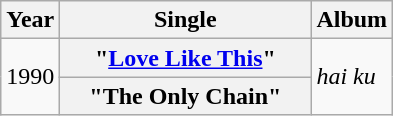<table class="wikitable plainrowheaders" style="text-align:center;">
<tr>
<th>Year</th>
<th style="width:10em;">Single</th>
<th>Album</th>
</tr>
<tr>
<td rowspan=2>1990</td>
<th scope="row">"<a href='#'>Love Like This</a>"</th>
<td align="left" rowspan="2"><em>hai ku</em></td>
</tr>
<tr>
<th scope="row">"The Only Chain"</th>
</tr>
</table>
